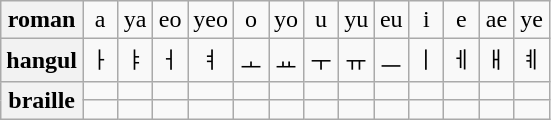<table class="wikitable">
<tr align=center>
<th>roman</th>
<td>a</td>
<td>ya</td>
<td>eo</td>
<td>yeo</td>
<td>o</td>
<td>yo</td>
<td>u</td>
<td>yu</td>
<td>eu</td>
<td>i</td>
<td>e</td>
<td>ae</td>
<td>ye</td>
</tr>
<tr align=center>
<th>hangul</th>
<td>ㅏ</td>
<td>ㅑ</td>
<td>ㅓ</td>
<td>ㅕ</td>
<td>ㅗ</td>
<td>ㅛ</td>
<td>ㅜ</td>
<td>ㅠ</td>
<td>ㅡ</td>
<td>ㅣ</td>
<td>ㅔ</td>
<td>ㅐ</td>
<td>ㅖ</td>
</tr>
<tr align=center>
<th rowspan=2>braille</th>
<td></td>
<td></td>
<td></td>
<td></td>
<td></td>
<td></td>
<td></td>
<td></td>
<td></td>
<td></td>
<td></td>
<td></td>
<td></td>
</tr>
<tr align=center>
<td></td>
<td></td>
<td></td>
<td></td>
<td></td>
<td></td>
<td></td>
<td></td>
<td></td>
<td></td>
<td></td>
<td></td>
<td></td>
</tr>
</table>
